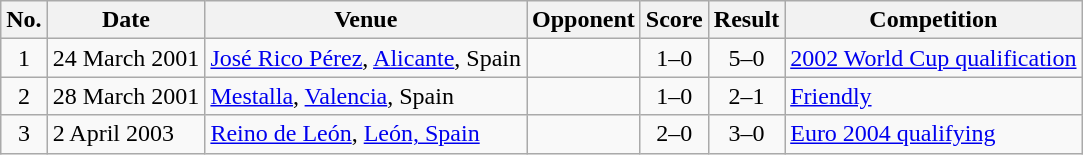<table class="wikitable sortable">
<tr>
<th scope="col">No.</th>
<th scope="col">Date</th>
<th scope="col">Venue</th>
<th scope="col">Opponent</th>
<th scope="col">Score</th>
<th scope="col">Result</th>
<th scope="col">Competition</th>
</tr>
<tr>
<td align="center">1</td>
<td>24 March 2001</td>
<td><a href='#'>José Rico Pérez</a>, <a href='#'>Alicante</a>, Spain</td>
<td></td>
<td align="center">1–0</td>
<td align="center">5–0</td>
<td><a href='#'>2002 World Cup qualification</a></td>
</tr>
<tr>
<td align="center">2</td>
<td>28 March 2001</td>
<td><a href='#'>Mestalla</a>, <a href='#'>Valencia</a>, Spain</td>
<td></td>
<td align="center">1–0</td>
<td align="center">2–1</td>
<td><a href='#'>Friendly</a></td>
</tr>
<tr>
<td align="center">3</td>
<td>2 April 2003</td>
<td><a href='#'>Reino de León</a>, <a href='#'>León, Spain</a></td>
<td></td>
<td align="center">2–0</td>
<td align="center">3–0</td>
<td><a href='#'>Euro 2004 qualifying</a></td>
</tr>
</table>
